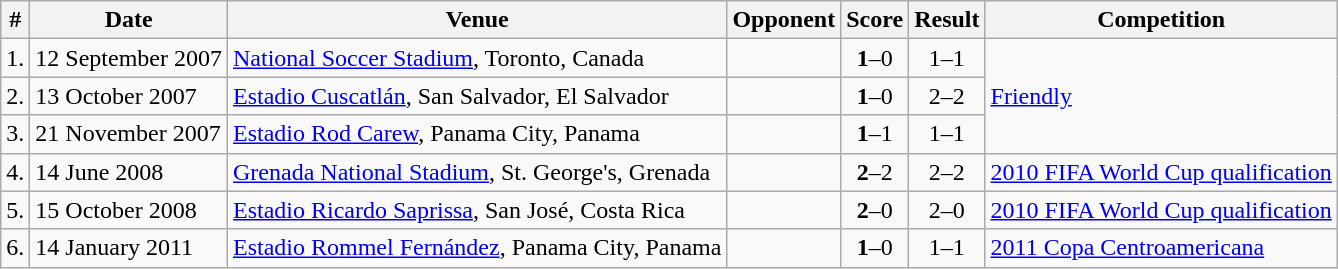<table class="wikitable">
<tr>
<th>#</th>
<th>Date</th>
<th>Venue</th>
<th>Opponent</th>
<th>Score</th>
<th>Result</th>
<th>Competition</th>
</tr>
<tr>
<td>1.</td>
<td>12 September 2007</td>
<td><a href='#'>National Soccer Stadium</a>, Toronto, Canada</td>
<td align=left></td>
<td align=center><strong>1</strong>–0</td>
<td align=center>1–1</td>
<td rowspan=3><a href='#'>Friendly</a></td>
</tr>
<tr>
<td>2.</td>
<td>13 October 2007</td>
<td><a href='#'>Estadio Cuscatlán</a>, San Salvador, El Salvador</td>
<td align=left></td>
<td align=center><strong>1</strong>–0</td>
<td align=center>2–2</td>
</tr>
<tr>
<td>3.</td>
<td>21 November 2007</td>
<td><a href='#'>Estadio Rod Carew</a>, Panama City, Panama</td>
<td align=left></td>
<td align=center><strong>1</strong>–1</td>
<td align=center>1–1</td>
</tr>
<tr>
<td>4.</td>
<td>14 June 2008</td>
<td><a href='#'>Grenada National Stadium</a>, St. George's, Grenada</td>
<td align=left></td>
<td align=center><strong>2</strong>–2</td>
<td align=center>2–2</td>
<td><a href='#'>2010 FIFA World Cup qualification</a></td>
</tr>
<tr>
<td>5.</td>
<td>15 October 2008</td>
<td><a href='#'>Estadio Ricardo Saprissa</a>, San José, Costa Rica</td>
<td align=left></td>
<td align=center><strong>2</strong>–0</td>
<td align=center>2–0</td>
<td><a href='#'>2010 FIFA World Cup qualification</a></td>
</tr>
<tr>
<td>6.</td>
<td>14 January 2011</td>
<td><a href='#'>Estadio Rommel Fernández</a>, Panama City, Panama</td>
<td align=left></td>
<td align=center><strong>1</strong>–0</td>
<td align=center>1–1</td>
<td><a href='#'>2011 Copa Centroamericana</a></td>
</tr>
</table>
